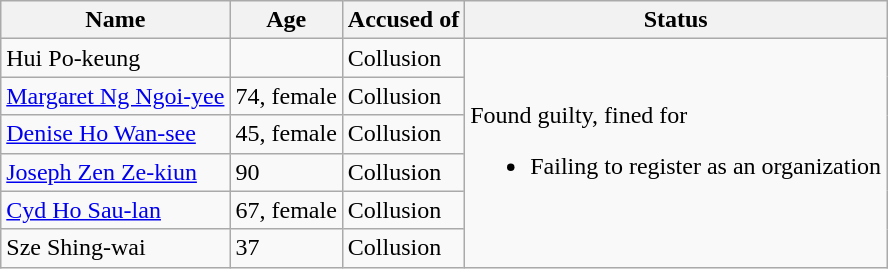<table class="wikitable">
<tr>
<th>Name</th>
<th>Age</th>
<th>Accused of</th>
<th>Status</th>
</tr>
<tr>
<td>Hui Po-keung</td>
<td></td>
<td>Collusion</td>
<td rowspan="6">Found guilty, fined for<br><ul><li>Failing to register as an organization</li></ul></td>
</tr>
<tr>
<td><a href='#'>Margaret Ng Ngoi-yee</a></td>
<td>74, female</td>
<td>Collusion</td>
</tr>
<tr>
<td><a href='#'>Denise Ho Wan-see</a></td>
<td>45, female</td>
<td>Collusion</td>
</tr>
<tr>
<td><a href='#'>Joseph Zen Ze-kiun</a></td>
<td>90</td>
<td>Collusion</td>
</tr>
<tr>
<td><a href='#'>Cyd Ho Sau-lan</a></td>
<td>67, female</td>
<td>Collusion</td>
</tr>
<tr>
<td>Sze Shing-wai</td>
<td>37</td>
<td>Collusion</td>
</tr>
</table>
